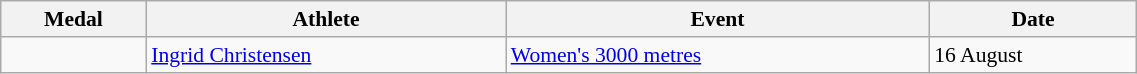<table class=wikitable style=font-size:90% width=60%>
<tr>
<th>Medal</th>
<th>Athlete</th>
<th>Event</th>
<th>Date</th>
</tr>
<tr>
<td align=center></td>
<td><a href='#'>Ingrid Christensen</a></td>
<td><a href='#'>Women's 3000 metres</a></td>
<td>16 August</td>
</tr>
</table>
